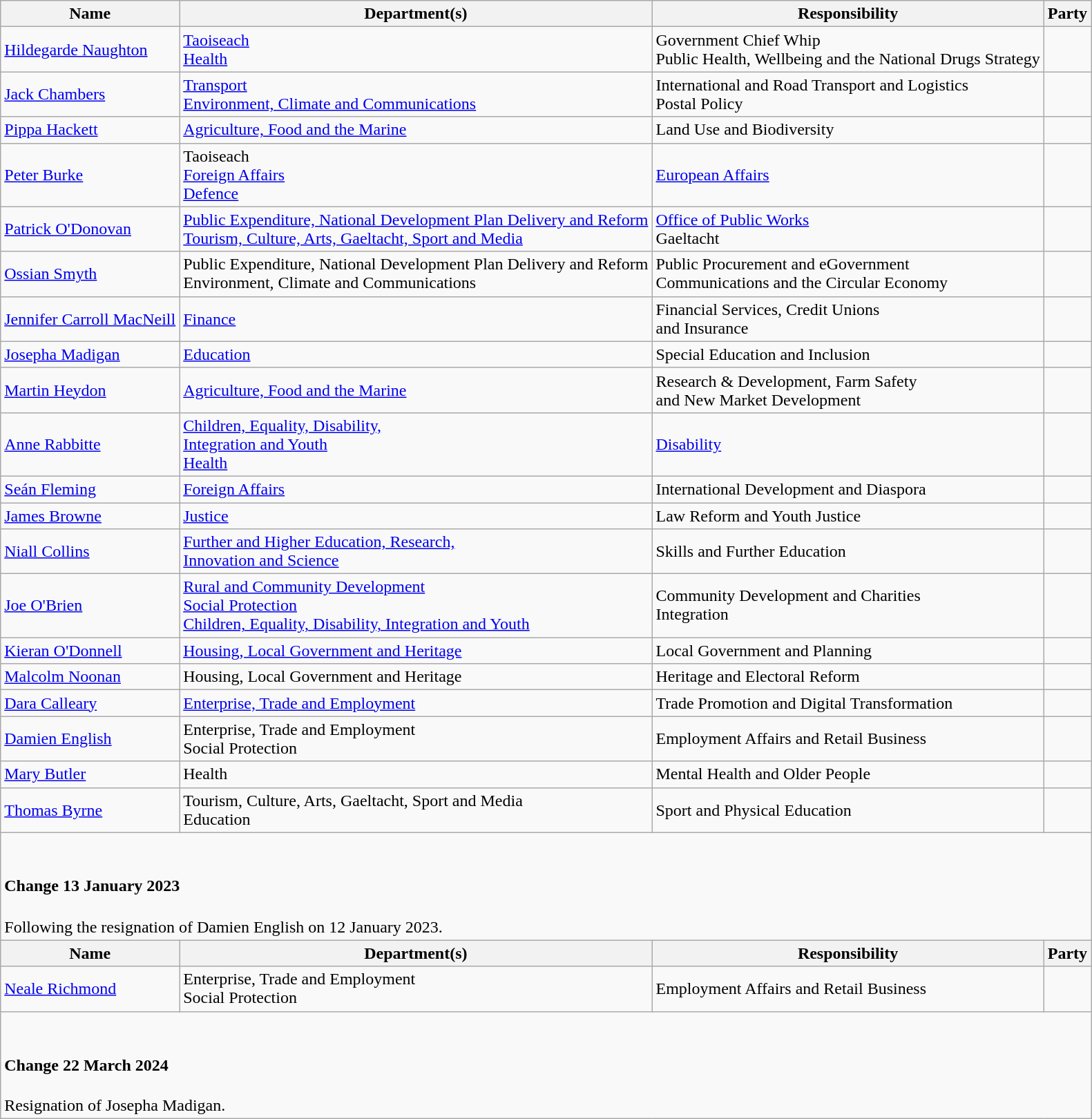<table class="wikitable">
<tr>
<th>Name</th>
<th>Department(s)</th>
<th>Responsibility</th>
<th colspan="2">Party</th>
</tr>
<tr>
<td><a href='#'>Hildegarde Naughton</a><br></td>
<td><a href='#'>Taoiseach</a><br><a href='#'>Health</a></td>
<td>Government Chief Whip<br>Public Health, Wellbeing and the National Drugs Strategy</td>
<td></td>
</tr>
<tr>
<td><a href='#'>Jack Chambers</a><br></td>
<td><a href='#'>Transport</a><br><a href='#'>Environment, Climate and Communications</a></td>
<td>International and Road Transport and Logistics<br>Postal Policy</td>
<td></td>
</tr>
<tr>
<td><a href='#'>Pippa Hackett</a><br></td>
<td><a href='#'>Agriculture, Food and the Marine</a></td>
<td>Land Use and Biodiversity</td>
<td></td>
</tr>
<tr>
<td><a href='#'>Peter Burke</a></td>
<td>Taoiseach<br><a href='#'>Foreign Affairs</a><br><a href='#'>Defence</a></td>
<td><a href='#'>European Affairs</a></td>
<td></td>
</tr>
<tr>
<td><a href='#'>Patrick O'Donovan</a></td>
<td><a href='#'>Public Expenditure, National Development Plan Delivery and Reform</a><br><a href='#'>Tourism, Culture, Arts, Gaeltacht, Sport and Media</a></td>
<td><a href='#'>Office of Public Works</a><br>Gaeltacht</td>
<td></td>
</tr>
<tr>
<td><a href='#'>Ossian Smyth</a></td>
<td>Public Expenditure, National Development Plan Delivery and Reform<br>Environment, Climate and Communications</td>
<td>Public Procurement and eGovernment<br>Communications and the Circular Economy</td>
<td></td>
</tr>
<tr>
<td><a href='#'>Jennifer Carroll MacNeill</a></td>
<td><a href='#'>Finance</a></td>
<td>Financial Services, Credit Unions<br>and Insurance</td>
<td></td>
</tr>
<tr>
<td><a href='#'>Josepha Madigan</a></td>
<td><a href='#'>Education</a></td>
<td>Special Education and Inclusion</td>
<td></td>
</tr>
<tr>
<td><a href='#'>Martin Heydon</a></td>
<td><a href='#'>Agriculture, Food and the Marine</a></td>
<td>Research & Development, Farm Safety<br>and New Market Development</td>
<td></td>
</tr>
<tr>
<td><a href='#'>Anne Rabbitte</a></td>
<td><a href='#'>Children, Equality, Disability,<br>Integration and Youth</a><br><a href='#'>Health</a></td>
<td><a href='#'>Disability</a></td>
<td></td>
</tr>
<tr>
<td><a href='#'>Seán Fleming</a></td>
<td><a href='#'>Foreign Affairs</a></td>
<td>International Development and Diaspora</td>
<td></td>
</tr>
<tr>
<td><a href='#'>James Browne</a></td>
<td><a href='#'>Justice</a></td>
<td>Law Reform and Youth Justice</td>
<td></td>
</tr>
<tr>
<td><a href='#'>Niall Collins</a></td>
<td><a href='#'>Further and Higher Education, Research,<br>Innovation and Science</a></td>
<td>Skills and Further Education</td>
<td></td>
</tr>
<tr>
<td><a href='#'>Joe O'Brien</a></td>
<td><a href='#'>Rural and Community Development</a><br><a href='#'>Social Protection</a><br><a href='#'>Children, Equality, Disability, Integration and Youth</a></td>
<td>Community Development and Charities<br>Integration</td>
<td></td>
</tr>
<tr>
<td><a href='#'>Kieran O'Donnell</a></td>
<td><a href='#'>Housing, Local Government and Heritage</a></td>
<td>Local Government and Planning</td>
<td></td>
</tr>
<tr>
<td><a href='#'>Malcolm Noonan</a></td>
<td>Housing, Local Government and Heritage</td>
<td>Heritage and Electoral Reform</td>
<td></td>
</tr>
<tr>
<td><a href='#'>Dara Calleary</a></td>
<td><a href='#'>Enterprise, Trade and Employment</a></td>
<td>Trade Promotion and Digital Transformation</td>
<td></td>
</tr>
<tr>
<td><a href='#'>Damien English</a></td>
<td>Enterprise, Trade and Employment<br>Social Protection</td>
<td>Employment Affairs and Retail Business</td>
<td></td>
</tr>
<tr>
<td><a href='#'>Mary Butler</a></td>
<td>Health</td>
<td>Mental Health and Older People</td>
<td></td>
</tr>
<tr>
<td><a href='#'>Thomas Byrne</a></td>
<td>Tourism, Culture, Arts, Gaeltacht, Sport and Media<br>Education</td>
<td>Sport and Physical Education</td>
<td></td>
</tr>
<tr>
<td colspan="5"><br><h4>Change 13 January 2023</h4>Following the resignation of Damien English on 12 January 2023.</td>
</tr>
<tr>
<th>Name</th>
<th>Department(s)</th>
<th>Responsibility</th>
<th colspan="2">Party</th>
</tr>
<tr>
<td><a href='#'>Neale Richmond</a></td>
<td>Enterprise, Trade and Employment<br>Social Protection</td>
<td>Employment Affairs and Retail Business</td>
<td></td>
</tr>
<tr>
<td colspan="5"><br><h4>Change 22 March 2024</h4>Resignation of Josepha Madigan.</td>
</tr>
</table>
